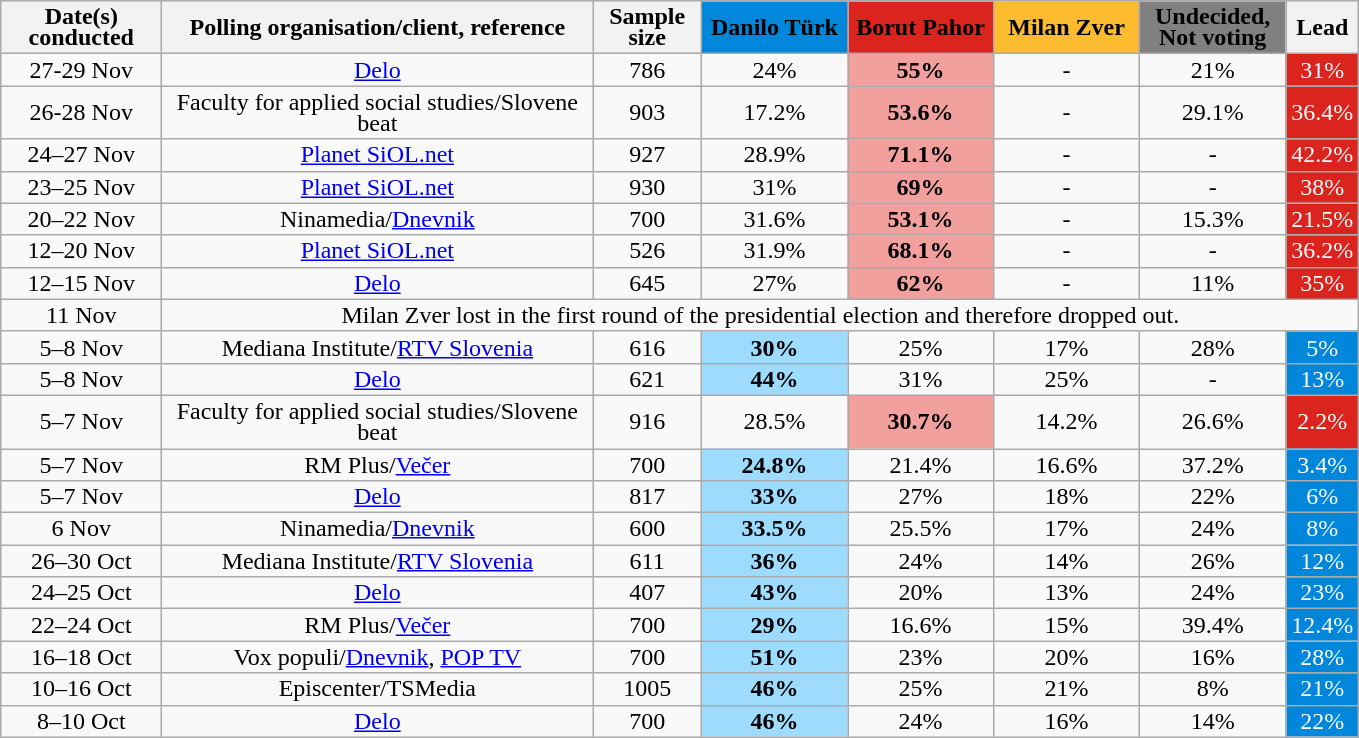<table class="wikitable sortable" style="text-align:center;font-size:100%;line-height:14px">
<tr>
<th ! style="width:100px;">Date(s)<br>conducted</th>
<th style="width:280px;">Polling organisation/client, reference</th>
<th class="unsortable" style="width:65px;">Sample size</th>
<th class="unsortable" style="background:#0087dc; width:90px;"><span>Danilo Türk</span></th>
<th class="unsortable" style="background:#dc241f; width:90px;"><span>Borut Pahor</span></th>
<th class="unsortable" style="background:#fdbb30; width:90px;"><span>Milan Zver</span></th>
<th class="unsortable" style="background:gray; width:90px;"><span>Undecided, Not voting</span></th>
<th class="unsortable" style="width:40px;">Lead</th>
</tr>
<tr>
<td>27-29 Nov</td>
<td><a href='#'>Delo</a></td>
<td>786</td>
<td>24%</td>
<td style="background:#F1A09E"><strong>55%</strong></td>
<td>-</td>
<td>21%</td>
<td style="background:#DC241F; color:white;">31%</td>
</tr>
<tr>
<td>26-28 Nov</td>
<td>Faculty for applied social studies/Slovene beat</td>
<td>903</td>
<td>17.2%</td>
<td style="background:#F1A09E"><strong>53.6%</strong></td>
<td>-</td>
<td>29.1%</td>
<td style="background:#DC241F; color:white;">36.4%</td>
</tr>
<tr>
<td>24–27 Nov</td>
<td><a href='#'>Planet SiOL.net</a></td>
<td>927</td>
<td>28.9%</td>
<td style="background:#F1A09E"><strong>71.1%</strong></td>
<td>-</td>
<td>-</td>
<td style="background:#DC241F; color:white;">42.2%</td>
</tr>
<tr>
<td>23–25 Nov</td>
<td><a href='#'>Planet SiOL.net</a></td>
<td>930</td>
<td>31%</td>
<td style="background:#F1A09E"><strong>69%</strong></td>
<td>-</td>
<td>-</td>
<td style="background:#DC241F; color:white;">38%</td>
</tr>
<tr>
<td>20–22 Nov</td>
<td>Ninamedia/<a href='#'>Dnevnik</a></td>
<td>700</td>
<td>31.6%</td>
<td style="background:#F1A09E"><strong>53.1%</strong></td>
<td>-</td>
<td>15.3%</td>
<td style="background:#DC241F; color:white;">21.5%</td>
</tr>
<tr>
<td>12–20 Nov</td>
<td><a href='#'>Planet SiOL.net</a></td>
<td>526</td>
<td>31.9%</td>
<td style="background:#F1A09E"><strong>68.1%</strong></td>
<td>-</td>
<td>-</td>
<td style="background:#DC241F; color:white;">36.2%</td>
</tr>
<tr>
<td>12–15 Nov</td>
<td><a href='#'>Delo</a></td>
<td>645</td>
<td>27%</td>
<td style="background:#F1A09E"><strong>62%</strong></td>
<td>-</td>
<td>11%</td>
<td style="background:#DC241F; color:white;">35%</td>
</tr>
<tr>
<td>11 Nov</td>
<td colspan="8">Milan Zver lost in the first round of the presidential election and therefore dropped out.</td>
</tr>
<tr>
<td>5–8 Nov</td>
<td>Mediana Institute/<a href='#'>RTV Slovenia</a></td>
<td>616</td>
<td style="background:#9DDBFF"><strong>30%</strong></td>
<td>25%</td>
<td>17%</td>
<td>28%</td>
<td style="background:#0087DC; color:white;">5%</td>
</tr>
<tr>
<td>5–8 Nov</td>
<td><a href='#'>Delo</a></td>
<td>621</td>
<td style="background:#9DDBFF"><strong>44%</strong></td>
<td>31%</td>
<td>25%</td>
<td>-</td>
<td style="background:#0087DC; color:white;">13%</td>
</tr>
<tr>
<td>5–7 Nov</td>
<td>Faculty for applied social studies/Slovene beat</td>
<td>916</td>
<td>28.5%</td>
<td style="background:#F1A09E"><strong>30.7%</strong></td>
<td>14.2%</td>
<td>26.6%</td>
<td style="background:#DC241F; color:white;">2.2%</td>
</tr>
<tr>
<td>5–7 Nov</td>
<td>RM Plus/<a href='#'>Večer</a></td>
<td>700</td>
<td style="background:#9DDBFF"><strong>24.8%</strong></td>
<td>21.4%</td>
<td>16.6%</td>
<td>37.2%</td>
<td style="background:#0087DC; color:white;">3.4%</td>
</tr>
<tr>
<td>5–7 Nov</td>
<td><a href='#'>Delo</a></td>
<td>817</td>
<td style="background:#9DDBFF"><strong>33%</strong></td>
<td>27%</td>
<td>18%</td>
<td>22%</td>
<td style="background:#0087DC; color:white;">6%</td>
</tr>
<tr>
<td>6 Nov</td>
<td>Ninamedia/<a href='#'>Dnevnik</a></td>
<td>600</td>
<td style="background:#9DDBFF"><strong>33.5%</strong></td>
<td>25.5%</td>
<td>17%</td>
<td>24%</td>
<td style="background:#0087DC; color:white;">8%</td>
</tr>
<tr>
<td>26–30 Oct</td>
<td>Mediana Institute/<a href='#'>RTV Slovenia</a></td>
<td>611</td>
<td style="background:#9DDBFF"><strong>36%</strong></td>
<td>24%</td>
<td>14%</td>
<td>26%</td>
<td style="background:#0087DC; color:white;">12%</td>
</tr>
<tr>
<td>24–25 Oct</td>
<td><a href='#'>Delo</a></td>
<td>407</td>
<td style="background:#9DDBFF"><strong>43%</strong></td>
<td>20%</td>
<td>13%</td>
<td>24%</td>
<td style="background:#0087DC; color:white;">23%</td>
</tr>
<tr>
<td>22–24 Oct</td>
<td>RM Plus/<a href='#'>Večer</a></td>
<td>700</td>
<td style="background:#9DDBFF"><strong>29%</strong></td>
<td>16.6%</td>
<td>15%</td>
<td>39.4%</td>
<td style="background:#0087DC; color:white;">12.4%</td>
</tr>
<tr>
<td>16–18 Oct</td>
<td>Vox populi/<a href='#'>Dnevnik</a>, <a href='#'>POP TV</a></td>
<td>700</td>
<td style="background:#9DDBFF"><strong>51%</strong></td>
<td>23%</td>
<td>20%</td>
<td>16%</td>
<td style="background:#0087DC; color:white;">28%</td>
</tr>
<tr>
<td>10–16 Oct</td>
<td>Episcenter/TSMedia</td>
<td>1005</td>
<td style="background:#9DDBFF"><strong>46%</strong></td>
<td>25%</td>
<td>21%</td>
<td>8%</td>
<td style="background:#0087DC; color:white;">21%</td>
</tr>
<tr>
<td>8–10 Oct</td>
<td><a href='#'>Delo</a></td>
<td>700</td>
<td style="background:#9DDBFF"><strong>46%</strong></td>
<td>24%</td>
<td>16%</td>
<td>14%</td>
<td style="background:#0087DC; color:white;">22%</td>
</tr>
</table>
